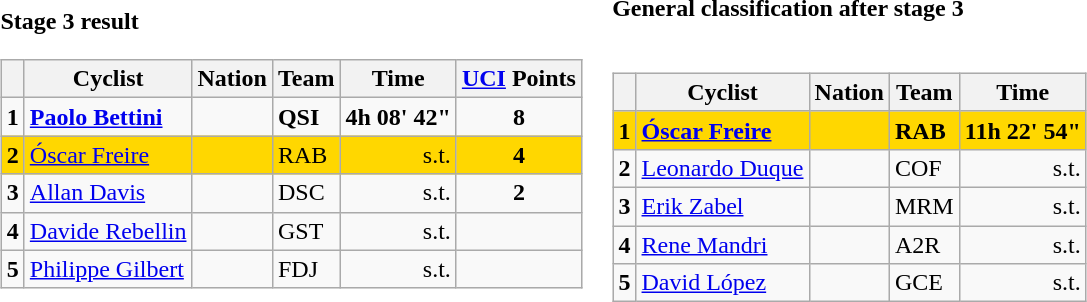<table>
<tr>
<td><strong>Stage 3 result</strong><br><table class="wikitable">
<tr>
<th></th>
<th>Cyclist</th>
<th>Nation</th>
<th>Team</th>
<th>Time</th>
<th><a href='#'>UCI</a> Points</th>
</tr>
<tr>
<td><strong>1</strong></td>
<td><strong><a href='#'>Paolo Bettini</a></strong></td>
<td><strong></strong></td>
<td><strong>QSI</strong></td>
<td align=right><strong>4h 08' 42"</strong></td>
<td align=center><strong>8</strong></td>
</tr>
<tr bgcolor =gold>
<td><strong>2</strong></td>
<td><a href='#'>Óscar Freire</a></td>
<td></td>
<td>RAB</td>
<td align="right">s.t.</td>
<td align=center><strong>4</strong></td>
</tr>
<tr>
<td><strong>3</strong></td>
<td><a href='#'>Allan Davis</a></td>
<td></td>
<td>DSC</td>
<td align="right">s.t.</td>
<td align=center><strong>2</strong></td>
</tr>
<tr>
<td><strong>4</strong></td>
<td><a href='#'>Davide Rebellin</a></td>
<td></td>
<td>GST</td>
<td align="right">s.t.</td>
<td></td>
</tr>
<tr>
<td><strong>5</strong></td>
<td><a href='#'>Philippe Gilbert</a></td>
<td></td>
<td>FDJ</td>
<td align="right">s.t.</td>
<td></td>
</tr>
</table>
</td>
<td><strong>General classification after stage 3 <br></strong><br><table class="wikitable">
<tr>
<th></th>
<th>Cyclist</th>
<th>Nation</th>
<th>Team</th>
<th>Time</th>
</tr>
<tr bgcolor=gold>
<td><strong>1</strong></td>
<td><strong><a href='#'>Óscar Freire</a></strong></td>
<td><strong></strong></td>
<td><strong>RAB</strong></td>
<td><strong>11h 22' 54"</strong></td>
</tr>
<tr>
<td><strong>2</strong></td>
<td><a href='#'>Leonardo Duque</a></td>
<td></td>
<td>COF</td>
<td align="right">s.t.</td>
</tr>
<tr>
<td><strong>3</strong></td>
<td><a href='#'>Erik Zabel</a></td>
<td></td>
<td>MRM</td>
<td align="right">s.t.</td>
</tr>
<tr>
<td><strong>4</strong></td>
<td><a href='#'>Rene Mandri</a></td>
<td></td>
<td>A2R</td>
<td align="right">s.t.</td>
</tr>
<tr>
<td><strong>5</strong></td>
<td><a href='#'>David López</a></td>
<td></td>
<td>GCE</td>
<td align="right">s.t.</td>
</tr>
</table>
</td>
</tr>
</table>
